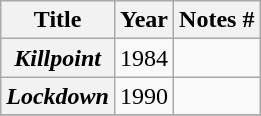<table class="wikitable plainrowheaders sortable">
<tr>
<th scope="col">Title</th>
<th scope="col">Year</th>
<th scope="col" class="unsortable">Notes #</th>
</tr>
<tr>
<th scope="row"><em>Killpoint</em></th>
<td>1984</td>
<td></td>
</tr>
<tr>
<th scope="row"><em>Lockdown</em></th>
<td>1990</td>
<td></td>
</tr>
<tr>
</tr>
</table>
